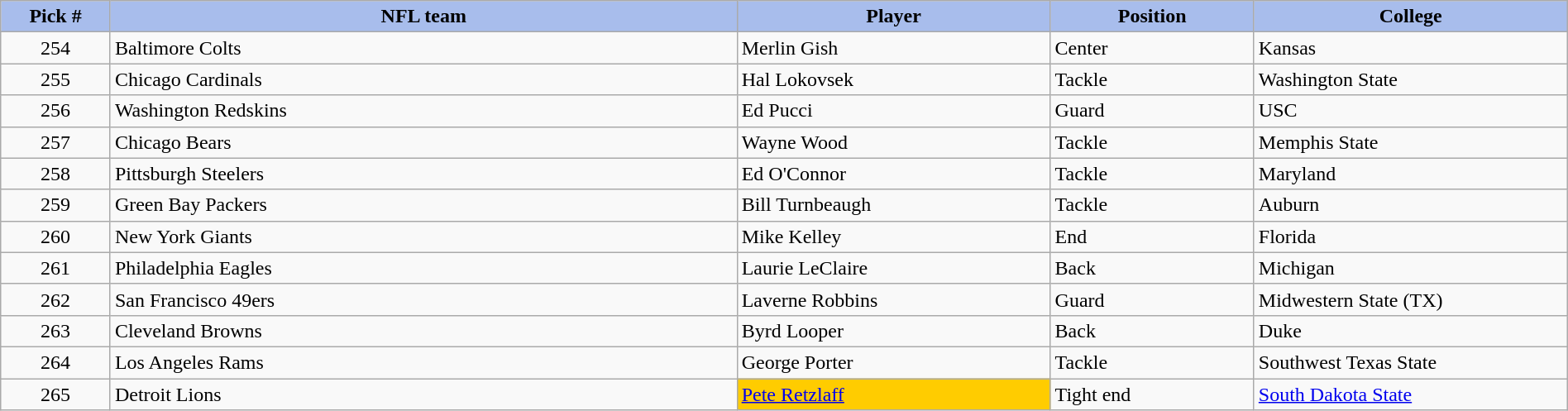<table class="wikitable sortable sortable" style="width: 100%">
<tr>
<th style="background:#a8bdec; width:7%;">Pick #</th>
<th style="width:40%; background:#a8bdec;">NFL team</th>
<th style="width:20%; background:#a8bdec;">Player</th>
<th style="width:13%; background:#a8bdec;">Position</th>
<th style="background:#A8BDEC;">College</th>
</tr>
<tr>
<td align=center>254</td>
<td>Baltimore Colts</td>
<td>Merlin Gish</td>
<td>Center</td>
<td>Kansas</td>
</tr>
<tr>
<td align=center>255</td>
<td>Chicago Cardinals</td>
<td>Hal Lokovsek</td>
<td>Tackle</td>
<td>Washington State</td>
</tr>
<tr>
<td align=center>256</td>
<td>Washington Redskins</td>
<td>Ed Pucci</td>
<td>Guard</td>
<td>USC</td>
</tr>
<tr>
<td align=center>257</td>
<td>Chicago Bears</td>
<td>Wayne Wood</td>
<td>Tackle</td>
<td>Memphis State</td>
</tr>
<tr>
<td align=center>258</td>
<td>Pittsburgh Steelers</td>
<td>Ed O'Connor</td>
<td>Tackle</td>
<td>Maryland</td>
</tr>
<tr>
<td align=center>259</td>
<td>Green Bay Packers</td>
<td>Bill Turnbeaugh</td>
<td>Tackle</td>
<td>Auburn</td>
</tr>
<tr>
<td align=center>260</td>
<td>New York Giants</td>
<td>Mike Kelley</td>
<td>End</td>
<td>Florida</td>
</tr>
<tr>
<td align=center>261</td>
<td>Philadelphia Eagles</td>
<td>Laurie LeClaire</td>
<td>Back</td>
<td>Michigan</td>
</tr>
<tr>
<td align=center>262</td>
<td>San Francisco 49ers</td>
<td>Laverne Robbins</td>
<td>Guard</td>
<td>Midwestern State (TX)</td>
</tr>
<tr>
<td align=center>263</td>
<td>Cleveland Browns</td>
<td>Byrd Looper</td>
<td>Back</td>
<td>Duke</td>
</tr>
<tr>
<td align=center>264</td>
<td>Los Angeles Rams</td>
<td>George Porter</td>
<td>Tackle</td>
<td>Southwest Texas State</td>
</tr>
<tr>
<td align=center>265</td>
<td>Detroit Lions</td>
<td bgcolor="#FFCC00"><a href='#'>Pete Retzlaff</a></td>
<td>Tight end</td>
<td><a href='#'>South Dakota State</a></td>
</tr>
</table>
